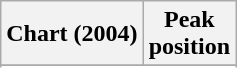<table class="wikitable sortable plainrowheaders">
<tr>
<th>Chart (2004)</th>
<th>Peak<br>position</th>
</tr>
<tr>
</tr>
<tr>
</tr>
<tr>
</tr>
<tr>
</tr>
<tr>
</tr>
<tr>
</tr>
<tr>
</tr>
<tr>
</tr>
<tr>
</tr>
<tr>
</tr>
<tr>
</tr>
<tr>
</tr>
<tr>
</tr>
<tr>
</tr>
</table>
